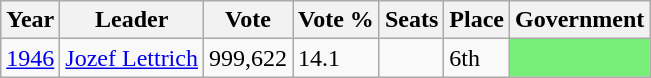<table class="wikitable">
<tr>
<th>Year</th>
<th>Leader</th>
<th>Vote</th>
<th>Vote %</th>
<th>Seats</th>
<th>Place</th>
<th>Government</th>
</tr>
<tr>
<td><a href='#'>1946</a></td>
<td><a href='#'>Jozef Lettrich</a></td>
<td>999,622</td>
<td>14.1</td>
<td></td>
<td>6th</td>
<td style="background-color:#77EE77"></td>
</tr>
</table>
